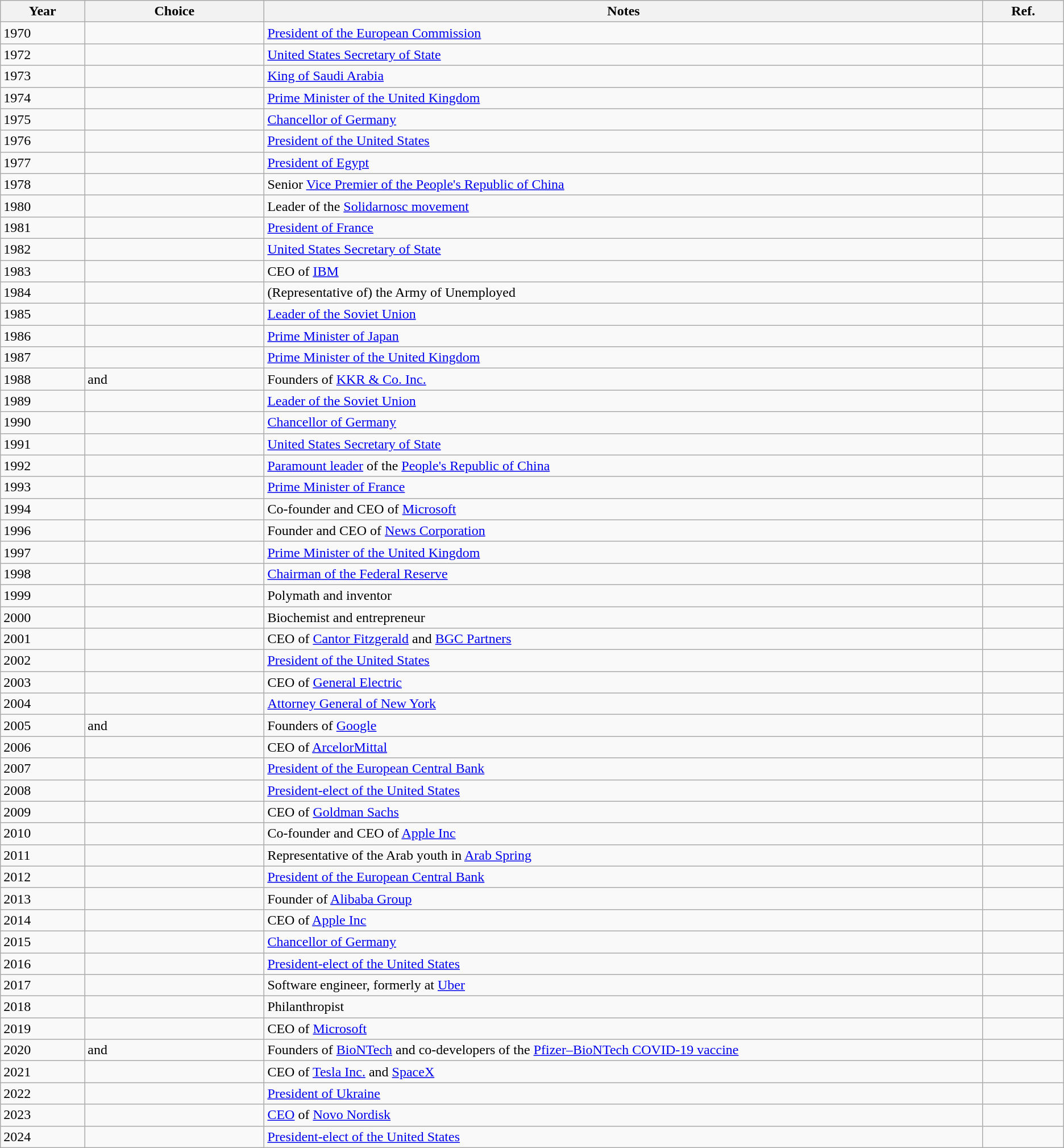<table class="wikitable unsortable plainrowheaders">
<tr>
<th scope="col" width="2%">Year</th>
<th scope="col" width="5%">Choice</th>
<th scope="col" width="20%">Notes</th>
<th scope="col" width="2%">Ref.</th>
</tr>
<tr>
<td>1970</td>
<td></td>
<td><a href='#'>President of the European Commission</a></td>
<td></td>
</tr>
<tr>
<td>1972</td>
<td></td>
<td><a href='#'>United States Secretary of State</a></td>
<td></td>
</tr>
<tr>
<td>1973</td>
<td></td>
<td><a href='#'>King of Saudi Arabia</a></td>
<td></td>
</tr>
<tr>
<td>1974</td>
<td></td>
<td><a href='#'>Prime Minister of the United Kingdom</a></td>
<td></td>
</tr>
<tr>
<td>1975</td>
<td></td>
<td><a href='#'>Chancellor of Germany</a></td>
<td></td>
</tr>
<tr>
<td>1976</td>
<td></td>
<td><a href='#'>President of the United States</a></td>
<td></td>
</tr>
<tr>
<td>1977</td>
<td></td>
<td><a href='#'>President of Egypt</a></td>
<td></td>
</tr>
<tr>
<td>1978</td>
<td></td>
<td>Senior <a href='#'>Vice Premier of the People's Republic of China</a></td>
<td></td>
</tr>
<tr>
<td>1980</td>
<td></td>
<td>Leader of the <a href='#'>Solidarnosc movement</a></td>
<td></td>
</tr>
<tr>
<td>1981</td>
<td></td>
<td><a href='#'>President of France</a></td>
<td></td>
</tr>
<tr>
<td>1982</td>
<td></td>
<td><a href='#'>United States Secretary of State</a></td>
<td></td>
</tr>
<tr>
<td>1983</td>
<td></td>
<td>CEO of <a href='#'>IBM</a></td>
<td></td>
</tr>
<tr>
<td>1984</td>
<td></td>
<td>(Representative of) the Army of Unemployed</td>
<td></td>
</tr>
<tr>
<td>1985</td>
<td></td>
<td><a href='#'>Leader of the Soviet Union</a></td>
<td></td>
</tr>
<tr>
<td>1986</td>
<td></td>
<td><a href='#'>Prime Minister of Japan</a></td>
<td></td>
</tr>
<tr>
<td>1987</td>
<td></td>
<td><a href='#'>Prime Minister of the United Kingdom</a></td>
<td></td>
</tr>
<tr>
<td>1988</td>
<td> and </td>
<td>Founders of <a href='#'>KKR & Co. Inc.</a></td>
<td></td>
</tr>
<tr>
<td>1989</td>
<td></td>
<td><a href='#'>Leader of the Soviet Union</a></td>
<td></td>
</tr>
<tr>
<td>1990</td>
<td></td>
<td><a href='#'>Chancellor of Germany</a></td>
<td></td>
</tr>
<tr>
<td>1991</td>
<td></td>
<td><a href='#'>United States Secretary of State</a></td>
<td></td>
</tr>
<tr>
<td>1992</td>
<td></td>
<td><a href='#'>Paramount leader</a> of the <a href='#'>People's Republic of China</a></td>
<td></td>
</tr>
<tr>
<td>1993</td>
<td></td>
<td><a href='#'>Prime Minister of France</a></td>
<td></td>
</tr>
<tr>
<td>1994</td>
<td></td>
<td>Co-founder and CEO of <a href='#'>Microsoft</a></td>
<td></td>
</tr>
<tr>
<td>1996</td>
<td></td>
<td>Founder and CEO of <a href='#'>News Corporation</a></td>
<td></td>
</tr>
<tr>
<td>1997</td>
<td></td>
<td><a href='#'>Prime Minister of the United Kingdom</a></td>
<td></td>
</tr>
<tr>
<td>1998</td>
<td></td>
<td><a href='#'>Chairman of the Federal Reserve</a></td>
<td></td>
</tr>
<tr>
<td>1999</td>
<td></td>
<td>Polymath and inventor</td>
<td></td>
</tr>
<tr>
<td>2000</td>
<td></td>
<td>Biochemist and entrepreneur</td>
<td></td>
</tr>
<tr>
<td>2001</td>
<td></td>
<td>CEO of <a href='#'>Cantor Fitzgerald</a> and <a href='#'>BGC Partners</a></td>
<td></td>
</tr>
<tr>
<td>2002</td>
<td></td>
<td><a href='#'>President of the United States</a></td>
<td></td>
</tr>
<tr>
<td>2003</td>
<td></td>
<td>CEO of <a href='#'>General Electric</a></td>
<td></td>
</tr>
<tr>
<td>2004</td>
<td></td>
<td><a href='#'>Attorney General of New York</a></td>
<td></td>
</tr>
<tr>
<td>2005</td>
<td> and </td>
<td>Founders of <a href='#'>Google</a></td>
<td></td>
</tr>
<tr>
<td>2006</td>
<td></td>
<td>CEO of <a href='#'>ArcelorMittal</a></td>
<td></td>
</tr>
<tr>
<td>2007</td>
<td></td>
<td><a href='#'>President of the European Central Bank</a></td>
<td></td>
</tr>
<tr>
<td>2008</td>
<td></td>
<td><a href='#'>President-elect of the United States</a></td>
<td></td>
</tr>
<tr>
<td>2009</td>
<td></td>
<td>CEO of <a href='#'>Goldman Sachs</a></td>
<td></td>
</tr>
<tr>
<td>2010</td>
<td></td>
<td>Co-founder and CEO of <a href='#'>Apple Inc</a></td>
<td></td>
</tr>
<tr>
<td>2011</td>
<td></td>
<td>Representative of the Arab youth in <a href='#'>Arab Spring</a></td>
<td></td>
</tr>
<tr>
<td>2012</td>
<td></td>
<td><a href='#'>President of the European Central Bank</a></td>
<td></td>
</tr>
<tr>
<td>2013</td>
<td></td>
<td>Founder of <a href='#'>Alibaba Group</a></td>
<td></td>
</tr>
<tr>
<td>2014</td>
<td></td>
<td>CEO of <a href='#'>Apple Inc</a></td>
<td></td>
</tr>
<tr>
<td>2015</td>
<td></td>
<td><a href='#'>Chancellor of Germany</a></td>
<td></td>
</tr>
<tr>
<td>2016</td>
<td></td>
<td><a href='#'>President-elect of the United States</a></td>
<td></td>
</tr>
<tr>
<td>2017</td>
<td></td>
<td>Software engineer, formerly at <a href='#'>Uber</a></td>
<td></td>
</tr>
<tr>
<td>2018</td>
<td></td>
<td>Philanthropist</td>
<td></td>
</tr>
<tr>
<td>2019</td>
<td></td>
<td>CEO of <a href='#'>Microsoft</a></td>
<td></td>
</tr>
<tr>
<td>2020</td>
<td> and </td>
<td>Founders of <a href='#'>BioNTech</a> and co-developers of the <a href='#'>Pfizer–BioNTech COVID-19 vaccine</a></td>
<td></td>
</tr>
<tr>
<td>2021</td>
<td></td>
<td>CEO of <a href='#'>Tesla Inc.</a> and <a href='#'>SpaceX</a></td>
<td></td>
</tr>
<tr>
<td>2022</td>
<td></td>
<td><a href='#'>President of Ukraine</a></td>
<td></td>
</tr>
<tr>
<td>2023</td>
<td></td>
<td><a href='#'>CEO</a> of <a href='#'>Novo Nordisk</a></td>
<td></td>
</tr>
<tr>
<td>2024</td>
<td></td>
<td><a href='#'>President-elect of the United States</a></td>
<td></td>
</tr>
</table>
